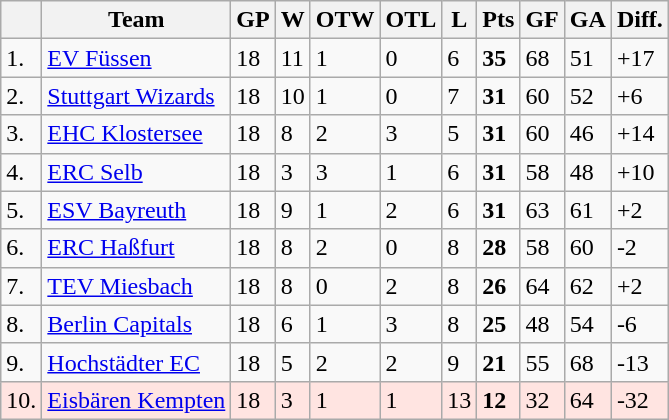<table class="wikitable sortable">
<tr class="hintergrundfarbe5">
<th></th>
<th>Team</th>
<th>GP</th>
<th>W</th>
<th>OTW</th>
<th>OTL</th>
<th>L</th>
<th>Pts</th>
<th>GF</th>
<th>GA</th>
<th>Diff.</th>
</tr>
<tr>
<td>1.</td>
<td style="text-align:left"><a href='#'>EV Füssen</a></td>
<td>18</td>
<td>11</td>
<td>1</td>
<td>0</td>
<td>6</td>
<td><strong>35</strong></td>
<td>68</td>
<td>51</td>
<td>+17</td>
</tr>
<tr>
<td>2.</td>
<td style="text-align:left"><a href='#'>Stuttgart Wizards</a></td>
<td>18</td>
<td>10</td>
<td>1</td>
<td>0</td>
<td>7</td>
<td><strong>31</strong></td>
<td>60</td>
<td>52</td>
<td>+6</td>
</tr>
<tr>
<td>3.</td>
<td style="text-align:left"><a href='#'>EHC Klostersee</a></td>
<td>18</td>
<td>8</td>
<td>2</td>
<td>3</td>
<td>5</td>
<td><strong>31</strong></td>
<td>60</td>
<td>46</td>
<td>+14</td>
</tr>
<tr>
<td>4.</td>
<td style="text-align:left"><a href='#'>ERC Selb</a></td>
<td>18</td>
<td>3</td>
<td>3</td>
<td>1</td>
<td>6</td>
<td><strong>31</strong></td>
<td>58</td>
<td>48</td>
<td>+10</td>
</tr>
<tr>
<td>5.</td>
<td style="text-align:left"><a href='#'>ESV Bayreuth</a></td>
<td>18</td>
<td>9</td>
<td>1</td>
<td>2</td>
<td>6</td>
<td><strong>31</strong></td>
<td>63</td>
<td>61</td>
<td>+2</td>
</tr>
<tr>
<td>6.</td>
<td style="text-align:left"><a href='#'>ERC Haßfurt</a></td>
<td>18</td>
<td>8</td>
<td>2</td>
<td>0</td>
<td>8</td>
<td><strong>28</strong></td>
<td>58</td>
<td>60</td>
<td>-2</td>
</tr>
<tr>
<td>7.</td>
<td style="text-align:left"><a href='#'>TEV Miesbach</a></td>
<td>18</td>
<td>8</td>
<td>0</td>
<td>2</td>
<td>8</td>
<td><strong>26</strong></td>
<td>64</td>
<td>62</td>
<td>+2</td>
</tr>
<tr>
<td>8.</td>
<td style="text-align:left"><a href='#'>Berlin Capitals</a></td>
<td>18</td>
<td>6</td>
<td>1</td>
<td>3</td>
<td>8</td>
<td><strong>25</strong></td>
<td>48</td>
<td>54</td>
<td>-6</td>
</tr>
<tr>
<td>9.</td>
<td style="text-align:left"><a href='#'>Hochstädter EC</a></td>
<td>18</td>
<td>5</td>
<td>2</td>
<td>2</td>
<td>9</td>
<td><strong>21</strong></td>
<td>55</td>
<td>68</td>
<td>-13</td>
</tr>
<tr bgcolor=#FFE4E1 align="left">
<td>10.</td>
<td style="text-align:left"><a href='#'>Eisbären Kempten</a></td>
<td>18</td>
<td>3</td>
<td>1</td>
<td>1</td>
<td>13</td>
<td><strong>12</strong></td>
<td>32</td>
<td>64</td>
<td>-32</td>
</tr>
</table>
